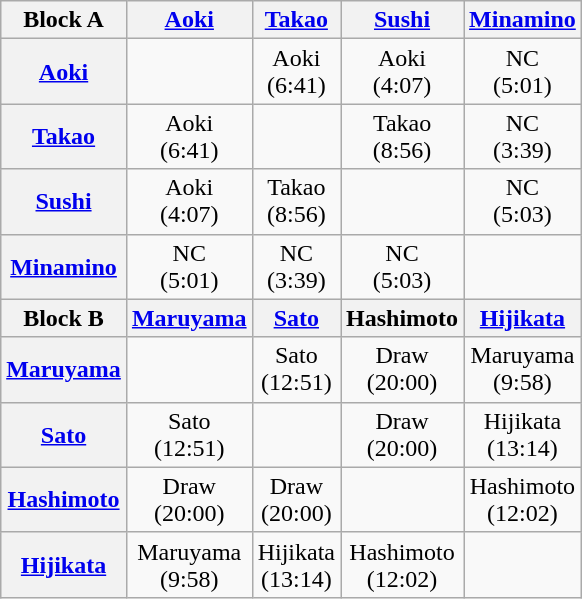<table class="wikitable" style="margin: 1em auto 1em auto;text-align:center">
<tr>
<th>Block A</th>
<th><a href='#'>Aoki</a></th>
<th><a href='#'>Takao</a></th>
<th><a href='#'>Sushi</a></th>
<th><a href='#'>Minamino</a></th>
</tr>
<tr>
<th><a href='#'>Aoki</a></th>
<td></td>
<td>Aoki<br>(6:41)</td>
<td>Aoki<br>(4:07)</td>
<td>NC<br>(5:01)</td>
</tr>
<tr>
<th><a href='#'>Takao</a></th>
<td>Aoki<br>(6:41)</td>
<td></td>
<td>Takao<br>(8:56)</td>
<td>NC<br>(3:39)</td>
</tr>
<tr>
<th><a href='#'>Sushi</a></th>
<td>Aoki<br>(4:07)</td>
<td>Takao<br>(8:56)</td>
<td></td>
<td>NC<br>(5:03)</td>
</tr>
<tr>
<th><a href='#'>Minamino</a></th>
<td>NC<br>(5:01)</td>
<td>NC<br>(3:39)</td>
<td>NC<br>(5:03)</td>
<td></td>
</tr>
<tr>
<th>Block B</th>
<th><a href='#'>Maruyama</a></th>
<th><a href='#'>Sato</a></th>
<th>Hashimoto</th>
<th><a href='#'>Hijikata</a></th>
</tr>
<tr>
<th><a href='#'>Maruyama</a></th>
<td></td>
<td>Sato<br>(12:51)</td>
<td>Draw<br>(20:00)</td>
<td>Maruyama<br>(9:58)</td>
</tr>
<tr>
<th><a href='#'>Sato</a></th>
<td>Sato<br>(12:51)</td>
<td></td>
<td>Draw<br>(20:00)</td>
<td>Hijikata<br>(13:14)</td>
</tr>
<tr>
<th><a href='#'>Hashimoto</a></th>
<td>Draw<br>(20:00)</td>
<td>Draw<br>(20:00)</td>
<td></td>
<td>Hashimoto<br>(12:02)</td>
</tr>
<tr>
<th><a href='#'>Hijikata</a></th>
<td>Maruyama<br>(9:58)</td>
<td>Hijikata<br>(13:14)</td>
<td>Hashimoto<br>(12:02)</td>
<td></td>
</tr>
</table>
